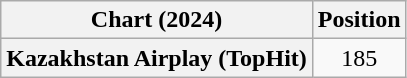<table class="wikitable plainrowheaders" style="text-align:center">
<tr>
<th scope="col">Chart (2024)</th>
<th scope="col">Position</th>
</tr>
<tr>
<th scope="row">Kazakhstan Airplay (TopHit)</th>
<td>185</td>
</tr>
</table>
